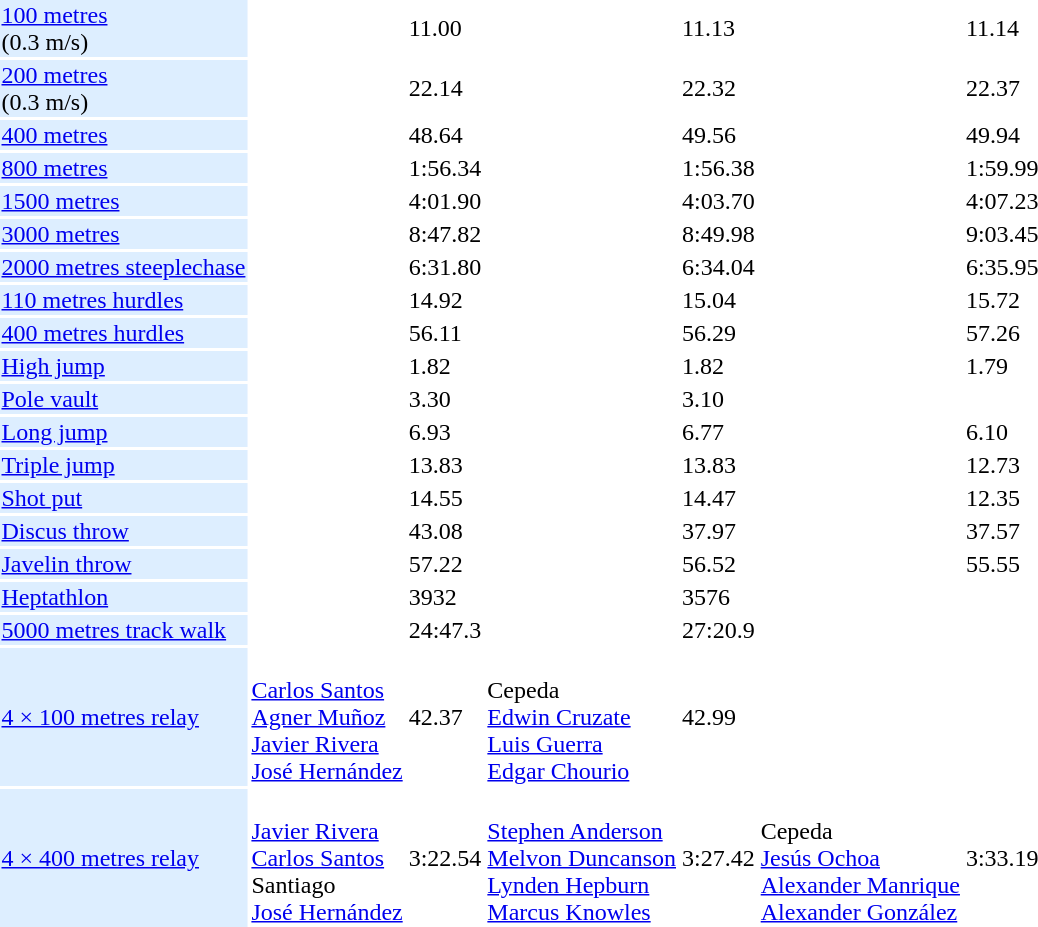<table>
<tr>
<td bgcolor = DDEEFF><a href='#'>100 metres</a> <br> (0.3 m/s)</td>
<td></td>
<td>11.00</td>
<td></td>
<td>11.13</td>
<td></td>
<td>11.14</td>
</tr>
<tr>
<td bgcolor = DDEEFF><a href='#'>200 metres</a> <br> (0.3 m/s)</td>
<td></td>
<td>22.14</td>
<td></td>
<td>22.32</td>
<td></td>
<td>22.37</td>
</tr>
<tr>
<td bgcolor = DDEEFF><a href='#'>400 metres</a></td>
<td></td>
<td>48.64</td>
<td></td>
<td>49.56</td>
<td></td>
<td>49.94</td>
</tr>
<tr>
<td bgcolor = DDEEFF><a href='#'>800 metres</a></td>
<td></td>
<td>1:56.34</td>
<td></td>
<td>1:56.38</td>
<td></td>
<td>1:59.99</td>
</tr>
<tr>
<td bgcolor = DDEEFF><a href='#'>1500 metres</a></td>
<td></td>
<td>4:01.90</td>
<td></td>
<td>4:03.70</td>
<td></td>
<td>4:07.23</td>
</tr>
<tr>
<td bgcolor = DDEEFF><a href='#'>3000 metres</a></td>
<td></td>
<td>8:47.82</td>
<td></td>
<td>8:49.98</td>
<td></td>
<td>9:03.45</td>
</tr>
<tr>
<td bgcolor = DDEEFF><a href='#'>2000 metres steeplechase</a></td>
<td></td>
<td>6:31.80</td>
<td></td>
<td>6:34.04</td>
<td></td>
<td>6:35.95</td>
</tr>
<tr>
<td bgcolor = DDEEFF><a href='#'>110 metres hurdles</a></td>
<td></td>
<td>14.92</td>
<td></td>
<td>15.04</td>
<td></td>
<td>15.72</td>
</tr>
<tr>
<td bgcolor = DDEEFF><a href='#'>400 metres hurdles</a></td>
<td></td>
<td>56.11</td>
<td></td>
<td>56.29</td>
<td></td>
<td>57.26</td>
</tr>
<tr>
<td bgcolor = DDEEFF><a href='#'>High jump</a></td>
<td></td>
<td>1.82</td>
<td></td>
<td>1.82</td>
<td></td>
<td>1.79</td>
</tr>
<tr>
<td bgcolor = DDEEFF><a href='#'>Pole vault</a></td>
<td></td>
<td>3.30</td>
<td></td>
<td>3.10</td>
<td></td>
<td></td>
</tr>
<tr>
<td bgcolor = DDEEFF><a href='#'>Long jump</a></td>
<td></td>
<td>6.93</td>
<td></td>
<td>6.77</td>
<td></td>
<td>6.10</td>
</tr>
<tr>
<td bgcolor = DDEEFF><a href='#'>Triple jump</a></td>
<td></td>
<td>13.83</td>
<td></td>
<td>13.83</td>
<td></td>
<td>12.73</td>
</tr>
<tr>
<td bgcolor = DDEEFF><a href='#'>Shot put</a></td>
<td></td>
<td>14.55</td>
<td></td>
<td>14.47</td>
<td></td>
<td>12.35</td>
</tr>
<tr>
<td bgcolor = DDEEFF><a href='#'>Discus throw</a></td>
<td></td>
<td>43.08</td>
<td></td>
<td>37.97</td>
<td></td>
<td>37.57</td>
</tr>
<tr>
<td bgcolor = DDEEFF><a href='#'>Javelin throw</a></td>
<td></td>
<td>57.22</td>
<td></td>
<td>56.52</td>
<td></td>
<td>55.55</td>
</tr>
<tr>
<td bgcolor = DDEEFF><a href='#'>Heptathlon</a></td>
<td></td>
<td>3932</td>
<td></td>
<td>3576</td>
<td></td>
<td></td>
</tr>
<tr>
<td bgcolor = DDEEFF><a href='#'>5000 metres track walk</a></td>
<td></td>
<td>24:47.3</td>
<td></td>
<td>27:20.9</td>
<td></td>
<td></td>
</tr>
<tr>
<td bgcolor = DDEEFF><a href='#'>4 × 100 metres relay</a></td>
<td> <br> <a href='#'>Carlos Santos</a> <br> <a href='#'>Agner Muñoz</a> <br> <a href='#'>Javier Rivera</a> <br> <a href='#'>José Hernández</a></td>
<td>42.37</td>
<td> <br> Cepeda <br> <a href='#'>Edwin Cruzate</a> <br> <a href='#'>Luis Guerra</a> <br> <a href='#'>Edgar Chourio</a></td>
<td>42.99</td>
<td></td>
<td></td>
</tr>
<tr>
<td bgcolor = DDEEFF><a href='#'>4 × 400 metres relay</a></td>
<td> <br> <a href='#'>Javier Rivera</a> <br> <a href='#'>Carlos Santos</a> <br> Santiago <br> <a href='#'>José Hernández</a></td>
<td>3:22.54</td>
<td> <br> <a href='#'>Stephen Anderson</a> <br> <a href='#'>Melvon Duncanson</a> <br> <a href='#'>Lynden Hepburn</a> <br> <a href='#'>Marcus Knowles</a></td>
<td>3:27.42</td>
<td> <br> Cepeda <br> <a href='#'>Jesús Ochoa</a> <br> <a href='#'>Alexander Manrique</a> <br> <a href='#'>Alexander González</a></td>
<td>3:33.19</td>
</tr>
</table>
